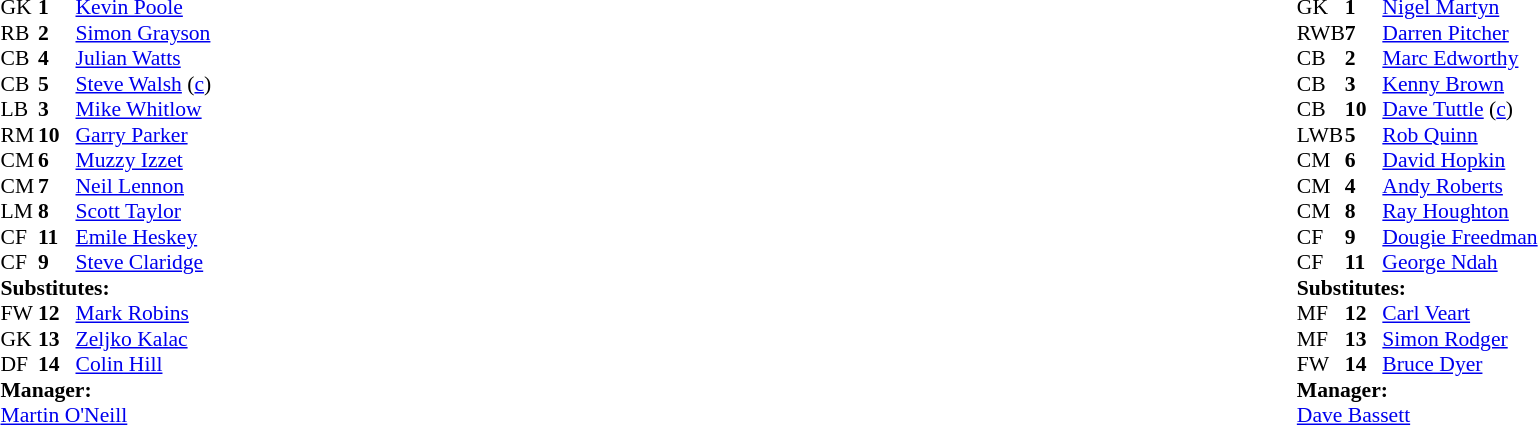<table width="100%">
<tr>
<td valign="top" width="50%"><br><table style="font-size: 90%" cellspacing="0" cellpadding="0">
<tr>
<th width="25"></th>
<th width="25"></th>
</tr>
<tr>
<td>GK</td>
<td><strong>1</strong></td>
<td><a href='#'>Kevin Poole</a></td>
<td></td>
<td></td>
</tr>
<tr>
<td>RB</td>
<td><strong>2</strong></td>
<td><a href='#'>Simon Grayson</a></td>
</tr>
<tr>
<td>CB</td>
<td><strong>4</strong></td>
<td><a href='#'>Julian Watts</a></td>
</tr>
<tr>
<td>CB</td>
<td><strong>5</strong></td>
<td><a href='#'>Steve Walsh</a> (<a href='#'>c</a>)</td>
<td></td>
<td></td>
</tr>
<tr>
<td>LB</td>
<td><strong>3</strong></td>
<td><a href='#'>Mike Whitlow</a></td>
</tr>
<tr>
<td>RM</td>
<td><strong>10</strong></td>
<td><a href='#'>Garry Parker</a></td>
</tr>
<tr>
<td>CM</td>
<td><strong>6</strong></td>
<td><a href='#'>Muzzy Izzet</a></td>
</tr>
<tr>
<td>CM</td>
<td><strong>7</strong></td>
<td><a href='#'>Neil Lennon</a></td>
</tr>
<tr>
<td>LM</td>
<td><strong>8</strong></td>
<td><a href='#'>Scott Taylor</a></td>
<td></td>
<td></td>
</tr>
<tr>
<td>CF</td>
<td><strong>11</strong></td>
<td><a href='#'>Emile Heskey</a></td>
</tr>
<tr>
<td>CF</td>
<td><strong>9</strong></td>
<td><a href='#'>Steve Claridge</a></td>
</tr>
<tr>
<td colspan=4><strong>Substitutes:</strong></td>
</tr>
<tr>
<td>FW</td>
<td><strong>12</strong></td>
<td><a href='#'>Mark Robins</a></td>
<td></td>
<td></td>
</tr>
<tr>
<td>GK</td>
<td><strong>13</strong></td>
<td><a href='#'>Zeljko Kalac</a></td>
<td></td>
<td></td>
</tr>
<tr>
<td>DF</td>
<td><strong>14</strong></td>
<td><a href='#'>Colin Hill</a></td>
<td></td>
<td></td>
</tr>
<tr>
<td colspan=4><strong>Manager:</strong></td>
</tr>
<tr>
<td colspan="4"><a href='#'>Martin O'Neill</a></td>
</tr>
</table>
</td>
<td valign="top" width="50%"><br><table style="font-size: 90%" cellspacing="0" cellpadding="0" align="center">
<tr>
<th width="25"></th>
<th width="25"></th>
</tr>
<tr>
<td>GK</td>
<td><strong>1</strong></td>
<td><a href='#'>Nigel Martyn</a></td>
</tr>
<tr>
<td>RWB</td>
<td><strong>7</strong></td>
<td><a href='#'>Darren Pitcher</a></td>
</tr>
<tr>
<td>CB</td>
<td><strong>2</strong></td>
<td><a href='#'>Marc Edworthy</a></td>
</tr>
<tr>
<td>CB</td>
<td><strong>3</strong></td>
<td><a href='#'>Kenny Brown</a></td>
</tr>
<tr>
<td>CB</td>
<td><strong>10</strong></td>
<td><a href='#'>Dave Tuttle</a> (<a href='#'>c</a>)</td>
<td></td>
<td></td>
</tr>
<tr>
<td>LWB</td>
<td><strong>5</strong></td>
<td><a href='#'>Rob Quinn</a></td>
</tr>
<tr>
<td>CM</td>
<td><strong>6</strong></td>
<td><a href='#'>David Hopkin</a></td>
<td></td>
<td></td>
</tr>
<tr>
<td>CM</td>
<td><strong>4</strong></td>
<td><a href='#'>Andy Roberts</a></td>
</tr>
<tr>
<td>CM</td>
<td><strong>8</strong></td>
<td><a href='#'>Ray Houghton</a></td>
</tr>
<tr>
<td>CF</td>
<td><strong>9</strong></td>
<td><a href='#'>Dougie Freedman</a></td>
<td></td>
<td></td>
</tr>
<tr>
<td>CF</td>
<td><strong>11</strong></td>
<td><a href='#'>George Ndah</a></td>
</tr>
<tr>
<td colspan=4><strong>Substitutes:</strong></td>
</tr>
<tr>
<td>MF</td>
<td><strong>12</strong></td>
<td><a href='#'>Carl Veart</a></td>
<td></td>
<td></td>
</tr>
<tr>
<td>MF</td>
<td><strong>13</strong></td>
<td><a href='#'>Simon Rodger</a></td>
<td></td>
<td></td>
</tr>
<tr>
<td>FW</td>
<td><strong>14</strong></td>
<td><a href='#'>Bruce Dyer</a></td>
<td></td>
<td></td>
</tr>
<tr>
<td colspan=4><strong>Manager:</strong></td>
</tr>
<tr>
<td colspan="4"><a href='#'>Dave Bassett</a></td>
</tr>
</table>
</td>
</tr>
</table>
